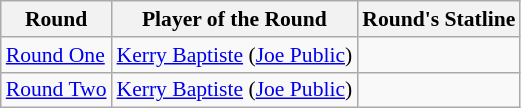<table class="wikitable" style="font-size:90%;">
<tr>
<th>Round</th>
<th>Player of the Round</th>
<th>Round's Statline</th>
</tr>
<tr>
<td><a href='#'>Round One</a></td>
<td> <a href='#'>Kerry Baptiste</a> (<a href='#'>Joe Public</a>)</td>
<td></td>
</tr>
<tr>
<td><a href='#'>Round Two</a></td>
<td> <a href='#'>Kerry Baptiste</a> (<a href='#'>Joe Public</a>)</td>
<td></td>
</tr>
</table>
